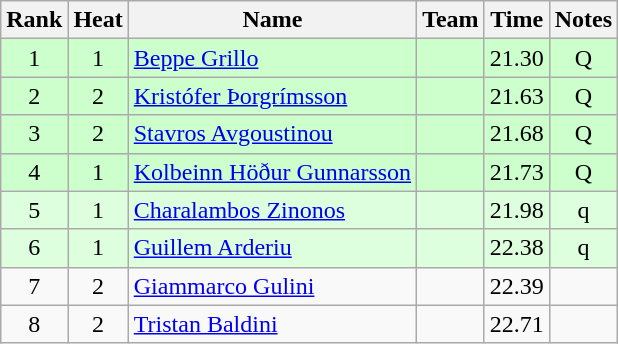<table class="wikitable sortable" style="text-align:center">
<tr>
<th>Rank</th>
<th>Heat</th>
<th>Name</th>
<th>Team</th>
<th>Time</th>
<th>Notes</th>
</tr>
<tr bgcolor=ccffcc>
<td>1</td>
<td>1</td>
<td align="left"><a href='#'>Beppe Grillo</a></td>
<td align=left></td>
<td>21.30</td>
<td>Q</td>
</tr>
<tr bgcolor=ccffcc>
<td>2</td>
<td>2</td>
<td align="left"><a href='#'>Kristófer Þorgrímsson</a></td>
<td align=left></td>
<td>21.63</td>
<td>Q</td>
</tr>
<tr bgcolor=ccffcc>
<td>3</td>
<td>2</td>
<td align="left"><a href='#'>Stavros Avgoustinou</a></td>
<td align=left></td>
<td>21.68</td>
<td>Q</td>
</tr>
<tr bgcolor=ccffcc>
<td>4</td>
<td>1</td>
<td align="left"><a href='#'>Kolbeinn Höður Gunnarsson</a></td>
<td align=left></td>
<td>21.73</td>
<td>Q</td>
</tr>
<tr bgcolor=ddffdd>
<td>5</td>
<td>1</td>
<td align="left"><a href='#'>Charalambos Zinonos</a></td>
<td align=left></td>
<td>21.98</td>
<td>q</td>
</tr>
<tr bgcolor=ddffdd>
<td>6</td>
<td>1</td>
<td align="left"><a href='#'>Guillem Arderiu</a></td>
<td align=left></td>
<td>22.38</td>
<td>q</td>
</tr>
<tr>
<td>7</td>
<td>2</td>
<td align="left"><a href='#'>Giammarco Gulini</a></td>
<td align=left></td>
<td>22.39</td>
<td></td>
</tr>
<tr>
<td>8</td>
<td>2</td>
<td align="left"><a href='#'>Tristan Baldini</a></td>
<td align=left></td>
<td>22.71</td>
<td></td>
</tr>
</table>
